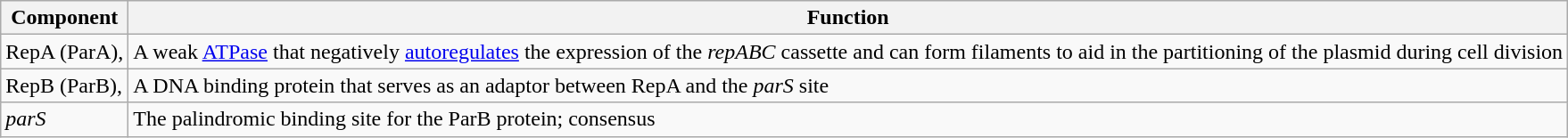<table class="wikitable">
<tr>
<th>Component</th>
<th>Function</th>
</tr>
<tr>
<td>RepA (ParA), </td>
<td>A weak <a href='#'>ATPase</a> that negatively <a href='#'>autoregulates</a> the expression of the <em>repABC</em> cassette and can form filaments to aid in the partitioning of the plasmid during cell division</td>
</tr>
<tr>
<td>RepB (ParB), </td>
<td>A DNA binding protein that serves as an adaptor between RepA and the <em>parS</em> site</td>
</tr>
<tr>
<td><em>parS</em></td>
<td>The palindromic binding site for the ParB protein; consensus </td>
</tr>
</table>
